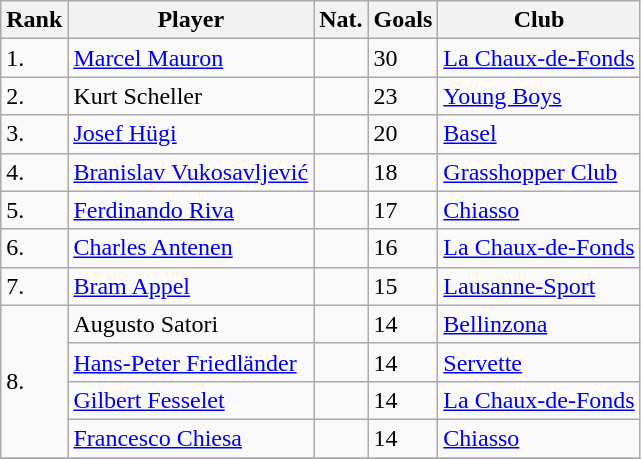<table class="wikitable sortable">
<tr>
<th>Rank</th>
<th>Player</th>
<th>Nat.</th>
<th>Goals</th>
<th>Club</th>
</tr>
<tr>
<td>1.</td>
<td><a href='#'>Marcel Mauron</a></td>
<td></td>
<td>30</td>
<td><a href='#'>La Chaux-de-Fonds</a></td>
</tr>
<tr>
<td>2.</td>
<td>Kurt Scheller</td>
<td></td>
<td>23</td>
<td><a href='#'>Young Boys</a></td>
</tr>
<tr>
<td>3.</td>
<td><a href='#'>Josef Hügi</a></td>
<td></td>
<td>20</td>
<td><a href='#'>Basel</a></td>
</tr>
<tr>
<td>4.</td>
<td><a href='#'>Branislav Vukosavljević</a></td>
<td></td>
<td>18</td>
<td><a href='#'>Grasshopper Club</a></td>
</tr>
<tr>
<td>5.</td>
<td><a href='#'>Ferdinando Riva</a></td>
<td></td>
<td>17</td>
<td><a href='#'>Chiasso</a></td>
</tr>
<tr>
<td>6.</td>
<td><a href='#'>Charles Antenen</a></td>
<td></td>
<td>16</td>
<td><a href='#'>La Chaux-de-Fonds</a></td>
</tr>
<tr>
<td>7.</td>
<td><a href='#'>Bram Appel</a></td>
<td></td>
<td>15</td>
<td><a href='#'>Lausanne-Sport</a></td>
</tr>
<tr>
<td rowspan=4>8.</td>
<td>Augusto Satori</td>
<td></td>
<td>14</td>
<td><a href='#'>Bellinzona</a></td>
</tr>
<tr>
<td><a href='#'>Hans-Peter Friedländer</a></td>
<td></td>
<td>14</td>
<td><a href='#'>Servette</a></td>
</tr>
<tr>
<td><a href='#'>Gilbert Fesselet</a></td>
<td></td>
<td>14</td>
<td><a href='#'>La Chaux-de-Fonds</a></td>
</tr>
<tr>
<td><a href='#'>Francesco Chiesa</a></td>
<td></td>
<td>14</td>
<td><a href='#'>Chiasso</a></td>
</tr>
<tr>
</tr>
</table>
